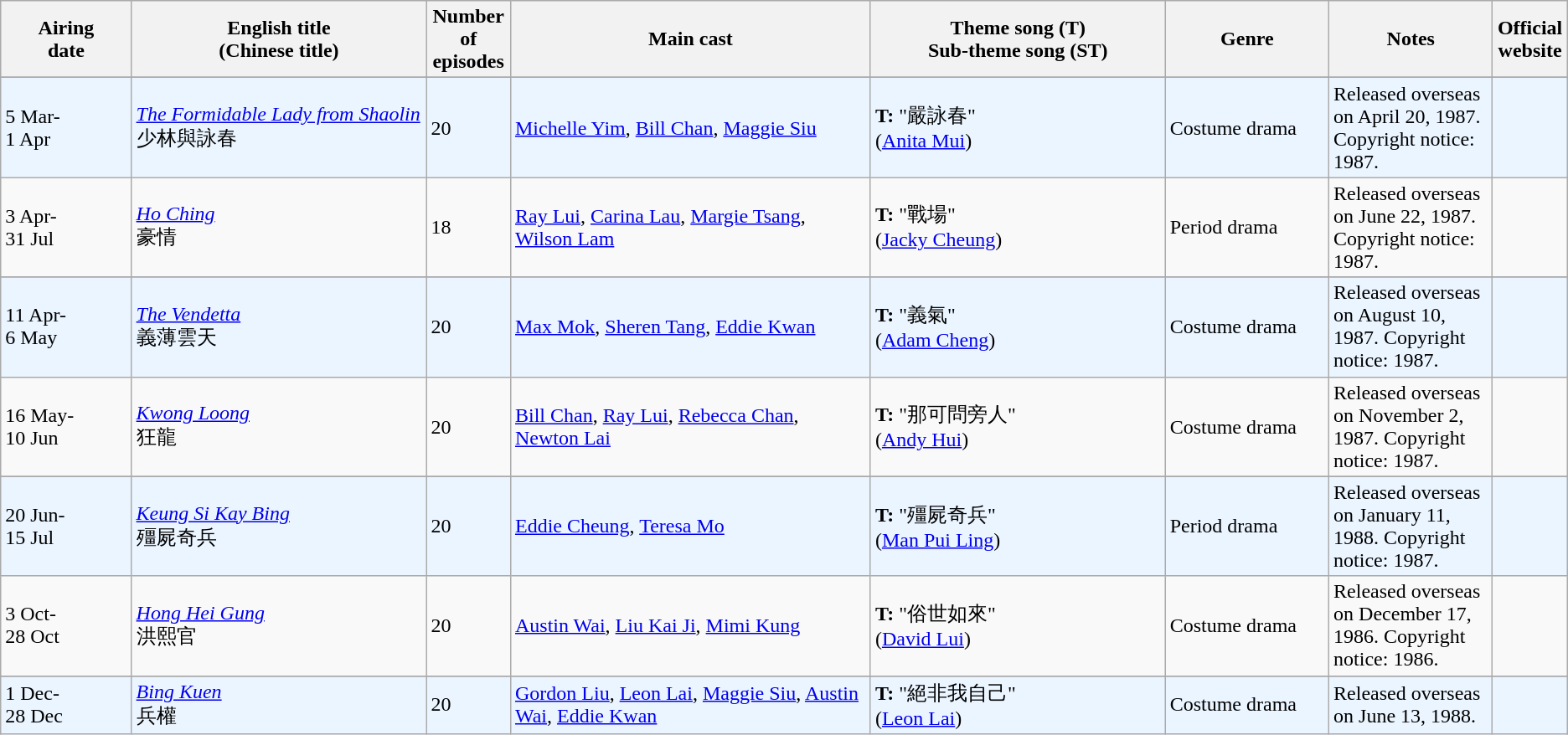<table class="wikitable">
<tr>
<th align=center width=8% bgcolor="silver">Airing<br>date</th>
<th align=center width=18% bgcolor="silver">English title <br> (Chinese title)</th>
<th align=center width=5% bgcolor="silver">Number of episodes</th>
<th align=center width=22% bgcolor="silver">Main cast</th>
<th align=center width=18% bgcolor="silver">Theme song (T) <br>Sub-theme song (ST)</th>
<th align=center width=10% bgcolor="silver">Genre</th>
<th align=center width=10% bgcolor="silver">Notes</th>
<th align=center width=1% bgcolor="silver">Official website</th>
</tr>
<tr>
</tr>
<tr ---- bgcolor="#ebf5ff">
<td>5 Mar- <br> 1 Apr</td>
<td><em><a href='#'>The Formidable Lady from Shaolin</a></em> <br> 少林與詠春</td>
<td>20</td>
<td><a href='#'>Michelle Yim</a>, <a href='#'>Bill Chan</a>, <a href='#'>Maggie Siu</a></td>
<td><strong>T:</strong> "嚴詠春" <br> (<a href='#'>Anita Mui</a>)</td>
<td>Costume drama</td>
<td>Released overseas on April 20, 1987. Copyright notice: 1987.</td>
<td></td>
</tr>
<tr>
<td>3 Apr- <br> 31 Jul</td>
<td><em><a href='#'>Ho Ching</a></em> <br> 豪情</td>
<td>18</td>
<td><a href='#'>Ray Lui</a>, <a href='#'>Carina Lau</a>, <a href='#'>Margie Tsang</a>, <a href='#'>Wilson Lam</a></td>
<td><strong>T:</strong> "戰場" <br> (<a href='#'>Jacky Cheung</a>)</td>
<td>Period drama</td>
<td>Released overseas on June 22, 1987. Copyright notice: 1987.</td>
<td></td>
</tr>
<tr>
</tr>
<tr ---- bgcolor="#ebf5ff">
<td>11 Apr- <br> 6 May</td>
<td><em><a href='#'>The Vendetta</a></em> <br> 義薄雲天</td>
<td>20</td>
<td><a href='#'>Max Mok</a>, <a href='#'>Sheren Tang</a>, <a href='#'>Eddie Kwan</a></td>
<td><strong>T:</strong> "義氣" <br> (<a href='#'>Adam Cheng</a>)</td>
<td>Costume drama</td>
<td>Released overseas on August 10, 1987. Copyright notice: 1987.</td>
<td></td>
</tr>
<tr>
<td>16 May- <br> 10 Jun</td>
<td><em><a href='#'>Kwong Loong</a></em> <br> 狂龍</td>
<td>20</td>
<td><a href='#'>Bill Chan</a>, <a href='#'>Ray Lui</a>, <a href='#'>Rebecca Chan</a>, <a href='#'>Newton Lai</a></td>
<td><strong>T:</strong> "那可問旁人" <br> (<a href='#'>Andy Hui</a>)</td>
<td>Costume drama</td>
<td>Released overseas on November 2, 1987. Copyright notice: 1987.</td>
<td></td>
</tr>
<tr>
</tr>
<tr ---- bgcolor="#ebf5ff">
<td>20 Jun- <br> 15 Jul</td>
<td><em><a href='#'>Keung Si Kay Bing</a></em> <br> 殭屍奇兵</td>
<td>20</td>
<td><a href='#'>Eddie Cheung</a>, <a href='#'>Teresa Mo</a></td>
<td><strong>T:</strong> "殭屍奇兵" <br> (<a href='#'>Man Pui Ling</a>)</td>
<td>Period drama</td>
<td>Released overseas on January 11, 1988. Copyright notice: 1987.</td>
<td></td>
</tr>
<tr>
<td>3 Oct- <br> 28 Oct</td>
<td><em><a href='#'>Hong Hei Gung</a></em> <br> 洪熙官</td>
<td>20</td>
<td><a href='#'>Austin Wai</a>, <a href='#'>Liu Kai Ji</a>, <a href='#'>Mimi Kung</a></td>
<td><strong>T:</strong> "俗世如來" <br> (<a href='#'>David Lui</a>)</td>
<td>Costume drama</td>
<td>Released overseas on December 17, 1986. Copyright notice: 1986.</td>
<td></td>
</tr>
<tr>
</tr>
<tr ---- bgcolor="#ebf5ff">
<td>1 Dec- <br> 28 Dec</td>
<td><em><a href='#'>Bing Kuen</a></em> <br> 兵權</td>
<td>20</td>
<td><a href='#'>Gordon Liu</a>, <a href='#'>Leon Lai</a>, <a href='#'>Maggie Siu</a>, <a href='#'>Austin Wai</a>, <a href='#'>Eddie Kwan</a></td>
<td><strong>T:</strong> "絕非我自己" <br> (<a href='#'>Leon Lai</a>)</td>
<td>Costume drama</td>
<td>Released overseas on June 13, 1988.</td>
<td></td>
</tr>
</table>
